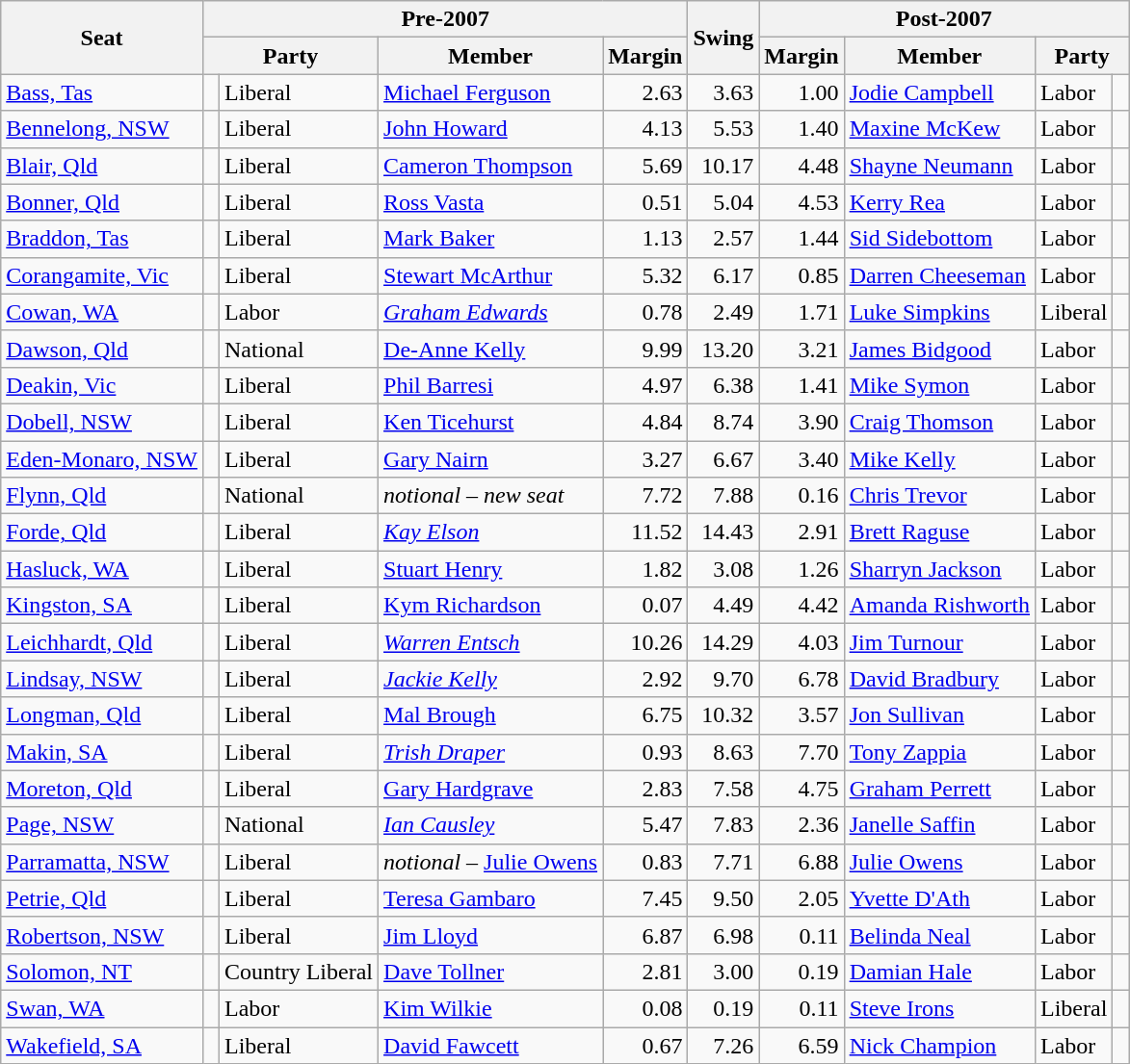<table class="wikitable">
<tr>
<th rowspan="2">Seat</th>
<th colspan="4">Pre-2007</th>
<th rowspan="2">Swing</th>
<th colspan="4">Post-2007</th>
</tr>
<tr>
<th colspan="2">Party</th>
<th>Member</th>
<th>Margin</th>
<th>Margin</th>
<th>Member</th>
<th colspan="2">Party</th>
</tr>
<tr>
<td><a href='#'>Bass, Tas</a></td>
<td> </td>
<td>Liberal</td>
<td><a href='#'>Michael Ferguson</a></td>
<td style="text-align:right;">2.63</td>
<td style="text-align:right;">3.63</td>
<td style="text-align:right;">1.00</td>
<td><a href='#'>Jodie Campbell</a></td>
<td>Labor</td>
<td> </td>
</tr>
<tr>
<td><a href='#'>Bennelong, NSW</a></td>
<td> </td>
<td>Liberal</td>
<td><a href='#'>John Howard</a></td>
<td style="text-align:right;">4.13</td>
<td style="text-align:right;">5.53</td>
<td style="text-align:right;">1.40</td>
<td><a href='#'>Maxine McKew</a></td>
<td>Labor</td>
<td> </td>
</tr>
<tr>
<td><a href='#'>Blair, Qld</a></td>
<td> </td>
<td>Liberal</td>
<td><a href='#'>Cameron Thompson</a></td>
<td style="text-align:right;">5.69</td>
<td style="text-align:right;">10.17</td>
<td style="text-align:right;">4.48</td>
<td><a href='#'>Shayne Neumann</a></td>
<td>Labor</td>
<td> </td>
</tr>
<tr>
<td><a href='#'>Bonner, Qld</a></td>
<td> </td>
<td>Liberal</td>
<td><a href='#'>Ross Vasta</a></td>
<td style="text-align:right;">0.51</td>
<td style="text-align:right;">5.04</td>
<td style="text-align:right;">4.53</td>
<td><a href='#'>Kerry Rea</a></td>
<td>Labor</td>
<td> </td>
</tr>
<tr>
<td><a href='#'>Braddon, Tas</a></td>
<td> </td>
<td>Liberal</td>
<td><a href='#'>Mark Baker</a></td>
<td style="text-align:right;">1.13</td>
<td style="text-align:right;">2.57</td>
<td style="text-align:right;">1.44</td>
<td><a href='#'>Sid Sidebottom</a></td>
<td>Labor</td>
<td> </td>
</tr>
<tr>
<td><a href='#'>Corangamite, Vic</a></td>
<td> </td>
<td>Liberal</td>
<td><a href='#'>Stewart McArthur</a></td>
<td style="text-align:right;">5.32</td>
<td style="text-align:right;">6.17</td>
<td style="text-align:right;">0.85</td>
<td><a href='#'>Darren Cheeseman</a></td>
<td>Labor</td>
<td> </td>
</tr>
<tr>
<td><a href='#'>Cowan, WA</a></td>
<td> </td>
<td>Labor</td>
<td><em><a href='#'>Graham Edwards</a></em></td>
<td style="text-align:right;">0.78</td>
<td style="text-align:right;">2.49</td>
<td style="text-align:right;">1.71</td>
<td><a href='#'>Luke Simpkins</a></td>
<td>Liberal</td>
<td> </td>
</tr>
<tr>
<td><a href='#'>Dawson, Qld</a></td>
<td> </td>
<td>National</td>
<td><a href='#'>De-Anne Kelly</a></td>
<td style="text-align:right;">9.99</td>
<td style="text-align:right;">13.20</td>
<td style="text-align:right;">3.21</td>
<td><a href='#'>James Bidgood</a></td>
<td>Labor</td>
<td> </td>
</tr>
<tr>
<td><a href='#'>Deakin, Vic</a></td>
<td> </td>
<td>Liberal</td>
<td><a href='#'>Phil Barresi</a></td>
<td style="text-align:right;">4.97</td>
<td style="text-align:right;">6.38</td>
<td style="text-align:right;">1.41</td>
<td><a href='#'>Mike Symon</a></td>
<td>Labor</td>
<td> </td>
</tr>
<tr>
<td><a href='#'>Dobell, NSW</a></td>
<td> </td>
<td>Liberal</td>
<td><a href='#'>Ken Ticehurst</a></td>
<td style="text-align:right;">4.84</td>
<td style="text-align:right;">8.74</td>
<td style="text-align:right;">3.90</td>
<td><a href='#'>Craig Thomson</a></td>
<td>Labor</td>
<td> </td>
</tr>
<tr>
<td><a href='#'>Eden-Monaro, NSW</a></td>
<td> </td>
<td>Liberal</td>
<td><a href='#'>Gary Nairn</a></td>
<td style="text-align:right;">3.27</td>
<td style="text-align:right;">6.67</td>
<td style="text-align:right;">3.40</td>
<td><a href='#'>Mike Kelly</a></td>
<td>Labor</td>
<td> </td>
</tr>
<tr>
<td><a href='#'>Flynn, Qld</a></td>
<td> </td>
<td>National</td>
<td><em>notional – new seat</em></td>
<td style="text-align:right;">7.72</td>
<td style="text-align:right;">7.88</td>
<td style="text-align:right;">0.16</td>
<td><a href='#'>Chris Trevor</a></td>
<td>Labor</td>
<td> </td>
</tr>
<tr>
<td><a href='#'>Forde, Qld</a></td>
<td> </td>
<td>Liberal</td>
<td><em><a href='#'>Kay Elson</a></em></td>
<td style="text-align:right;">11.52</td>
<td style="text-align:right;">14.43</td>
<td style="text-align:right;">2.91</td>
<td><a href='#'>Brett Raguse</a></td>
<td>Labor</td>
<td> </td>
</tr>
<tr>
<td><a href='#'>Hasluck, WA</a></td>
<td> </td>
<td>Liberal</td>
<td><a href='#'>Stuart Henry</a></td>
<td style="text-align:right;">1.82</td>
<td style="text-align:right;">3.08</td>
<td style="text-align:right;">1.26</td>
<td><a href='#'>Sharryn Jackson</a></td>
<td>Labor</td>
<td> </td>
</tr>
<tr>
<td><a href='#'>Kingston, SA</a></td>
<td> </td>
<td>Liberal</td>
<td><a href='#'>Kym Richardson</a></td>
<td style="text-align:right;">0.07</td>
<td style="text-align:right;">4.49</td>
<td style="text-align:right;">4.42</td>
<td><a href='#'>Amanda Rishworth</a></td>
<td>Labor</td>
<td> </td>
</tr>
<tr>
<td><a href='#'>Leichhardt, Qld</a></td>
<td> </td>
<td>Liberal</td>
<td><em><a href='#'>Warren Entsch</a></em></td>
<td style="text-align:right;">10.26</td>
<td style="text-align:right;">14.29</td>
<td style="text-align:right;">4.03</td>
<td><a href='#'>Jim Turnour</a></td>
<td>Labor</td>
<td> </td>
</tr>
<tr>
<td><a href='#'>Lindsay, NSW</a></td>
<td> </td>
<td>Liberal</td>
<td><em><a href='#'>Jackie Kelly</a></em></td>
<td style="text-align:right;">2.92</td>
<td style="text-align:right;">9.70</td>
<td style="text-align:right;">6.78</td>
<td><a href='#'>David Bradbury</a></td>
<td>Labor</td>
<td> </td>
</tr>
<tr>
<td><a href='#'>Longman, Qld</a></td>
<td> </td>
<td>Liberal</td>
<td><a href='#'>Mal Brough</a></td>
<td style="text-align:right;">6.75</td>
<td style="text-align:right;">10.32</td>
<td style="text-align:right;">3.57</td>
<td><a href='#'>Jon Sullivan</a></td>
<td>Labor</td>
<td> </td>
</tr>
<tr>
<td><a href='#'>Makin, SA</a></td>
<td> </td>
<td>Liberal</td>
<td><em><a href='#'>Trish Draper</a></em></td>
<td style="text-align:right;">0.93</td>
<td style="text-align:right;">8.63</td>
<td style="text-align:right;">7.70</td>
<td><a href='#'>Tony Zappia</a></td>
<td>Labor</td>
<td> </td>
</tr>
<tr>
<td><a href='#'>Moreton, Qld</a></td>
<td> </td>
<td>Liberal</td>
<td><a href='#'>Gary Hardgrave</a></td>
<td style="text-align:right;">2.83</td>
<td style="text-align:right;">7.58</td>
<td style="text-align:right;">4.75</td>
<td><a href='#'>Graham Perrett</a></td>
<td>Labor</td>
<td> </td>
</tr>
<tr>
<td><a href='#'>Page, NSW</a></td>
<td> </td>
<td>National</td>
<td><em><a href='#'>Ian Causley</a></em></td>
<td style="text-align:right;">5.47</td>
<td style="text-align:right;">7.83</td>
<td style="text-align:right;">2.36</td>
<td><a href='#'>Janelle Saffin</a></td>
<td>Labor</td>
<td> </td>
</tr>
<tr>
<td><a href='#'>Parramatta, NSW</a></td>
<td> </td>
<td>Liberal</td>
<td><em>notional</em> – <a href='#'>Julie Owens</a></td>
<td style="text-align:right;">0.83</td>
<td style="text-align:right;">7.71</td>
<td style="text-align:right;">6.88</td>
<td><a href='#'>Julie Owens</a></td>
<td>Labor</td>
<td> </td>
</tr>
<tr>
<td><a href='#'>Petrie, Qld</a></td>
<td> </td>
<td>Liberal</td>
<td><a href='#'>Teresa Gambaro</a></td>
<td style="text-align:right;">7.45</td>
<td style="text-align:right;">9.50</td>
<td style="text-align:right;">2.05</td>
<td><a href='#'>Yvette D'Ath</a></td>
<td>Labor</td>
<td> </td>
</tr>
<tr>
<td><a href='#'>Robertson, NSW</a></td>
<td> </td>
<td>Liberal</td>
<td><a href='#'>Jim Lloyd</a></td>
<td style="text-align:right;">6.87</td>
<td style="text-align:right;">6.98</td>
<td style="text-align:right;">0.11</td>
<td><a href='#'>Belinda Neal</a></td>
<td>Labor</td>
<td> </td>
</tr>
<tr>
<td><a href='#'>Solomon, NT</a></td>
<td> </td>
<td>Country Liberal</td>
<td><a href='#'>Dave Tollner</a></td>
<td style="text-align:right;">2.81</td>
<td style="text-align:right;">3.00</td>
<td style="text-align:right;">0.19</td>
<td><a href='#'>Damian Hale</a></td>
<td>Labor</td>
<td> </td>
</tr>
<tr>
<td><a href='#'>Swan, WA</a></td>
<td> </td>
<td>Labor</td>
<td><a href='#'>Kim Wilkie</a></td>
<td style="text-align:right;">0.08</td>
<td style="text-align:right;">0.19</td>
<td style="text-align:right;">0.11</td>
<td><a href='#'>Steve Irons</a></td>
<td>Liberal</td>
<td> </td>
</tr>
<tr>
<td><a href='#'>Wakefield, SA</a></td>
<td> </td>
<td>Liberal</td>
<td><a href='#'>David Fawcett</a></td>
<td style="text-align:right;">0.67</td>
<td style="text-align:right;">7.26</td>
<td style="text-align:right;">6.59</td>
<td><a href='#'>Nick Champion</a></td>
<td>Labor</td>
<td> </td>
</tr>
</table>
